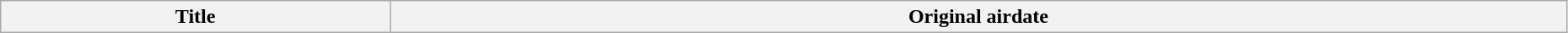<table class="wikitable plainrowheaders" style="width:98%;">
<tr>
<th>Title</th>
<th>Original airdate<br>

















</th>
</tr>
</table>
